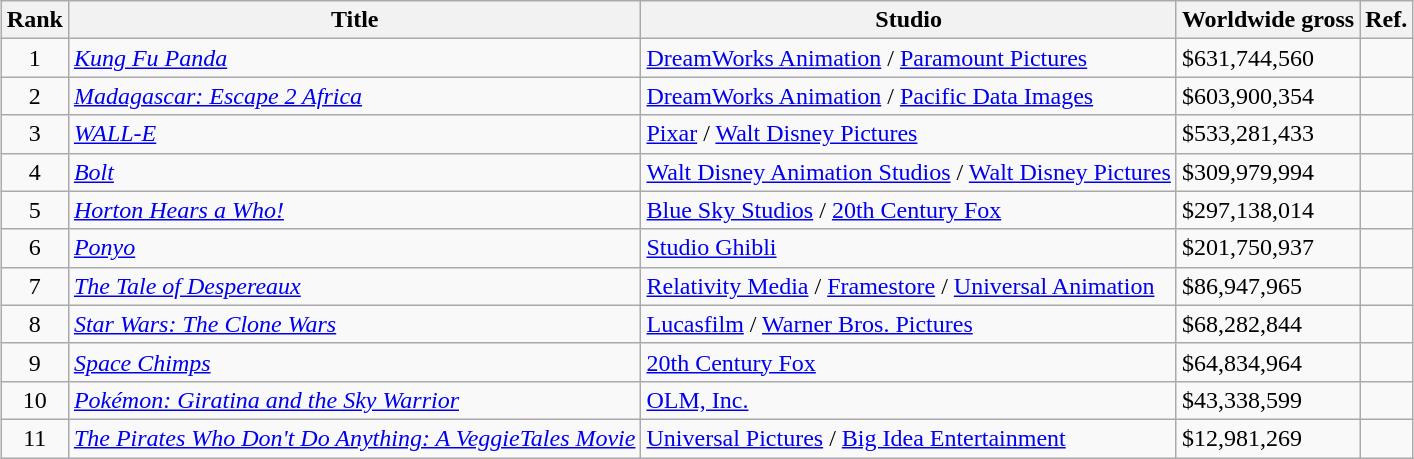<table class="wikitable sortable" style="margin:auto; margin:auto;">
<tr>
<th>Rank</th>
<th>Title</th>
<th>Studio</th>
<th>Worldwide gross</th>
<th>Ref.</th>
</tr>
<tr>
<td align="center">1</td>
<td><em><a href='#'>Kung Fu Panda</a></em></td>
<td><a href='#'>DreamWorks Animation</a> / <a href='#'>Paramount Pictures</a></td>
<td>$631,744,560</td>
<td></td>
</tr>
<tr>
<td align="center">2</td>
<td><em><a href='#'>Madagascar: Escape 2 Africa</a></em></td>
<td><a href='#'>DreamWorks Animation</a> / <a href='#'>Pacific Data Images</a></td>
<td>$603,900,354</td>
<td></td>
</tr>
<tr>
<td align="center">3</td>
<td><em><a href='#'>WALL-E</a></em></td>
<td><a href='#'>Pixar</a> / <a href='#'>Walt Disney Pictures</a></td>
<td>$533,281,433</td>
<td></td>
</tr>
<tr>
<td align="center">4</td>
<td><em><a href='#'>Bolt</a></em></td>
<td><a href='#'>Walt Disney Animation Studios</a> / <a href='#'>Walt Disney Pictures</a></td>
<td>$309,979,994</td>
<td></td>
</tr>
<tr>
<td align="center">5</td>
<td><em><a href='#'>Horton Hears a Who!</a></em></td>
<td><a href='#'>Blue Sky Studios</a> / <a href='#'>20th Century Fox</a></td>
<td>$297,138,014</td>
<td></td>
</tr>
<tr>
<td align="center">6</td>
<td><em><a href='#'>Ponyo</a></em></td>
<td><a href='#'>Studio Ghibli</a></td>
<td>$201,750,937</td>
<td></td>
</tr>
<tr>
<td align="center">7</td>
<td><em><a href='#'>The Tale of Despereaux</a></em></td>
<td><a href='#'>Relativity Media</a> / <a href='#'>Framestore</a> / <a href='#'>Universal Animation</a></td>
<td>$86,947,965</td>
<td></td>
</tr>
<tr>
<td align="center">8</td>
<td><em><a href='#'>Star Wars: The Clone Wars</a></em></td>
<td><a href='#'>Lucasfilm</a> / <a href='#'>Warner Bros. Pictures</a></td>
<td>$68,282,844</td>
<td></td>
</tr>
<tr>
<td align="center">9</td>
<td><em><a href='#'>Space Chimps</a></em></td>
<td><a href='#'>20th Century Fox</a></td>
<td>$64,834,964</td>
<td></td>
</tr>
<tr>
<td align="center">10</td>
<td><em><a href='#'>Pokémon: Giratina and the Sky Warrior</a></em></td>
<td><a href='#'>OLM, Inc.</a></td>
<td>$43,338,599</td>
<td></td>
</tr>
<tr>
<td align="center">11</td>
<td><em><a href='#'>The Pirates Who Don't Do Anything: A VeggieTales Movie</a></em></td>
<td><a href='#'>Universal Pictures</a> / <a href='#'>Big Idea Entertainment</a></td>
<td>$12,981,269</td>
<td></td>
</tr>
</table>
